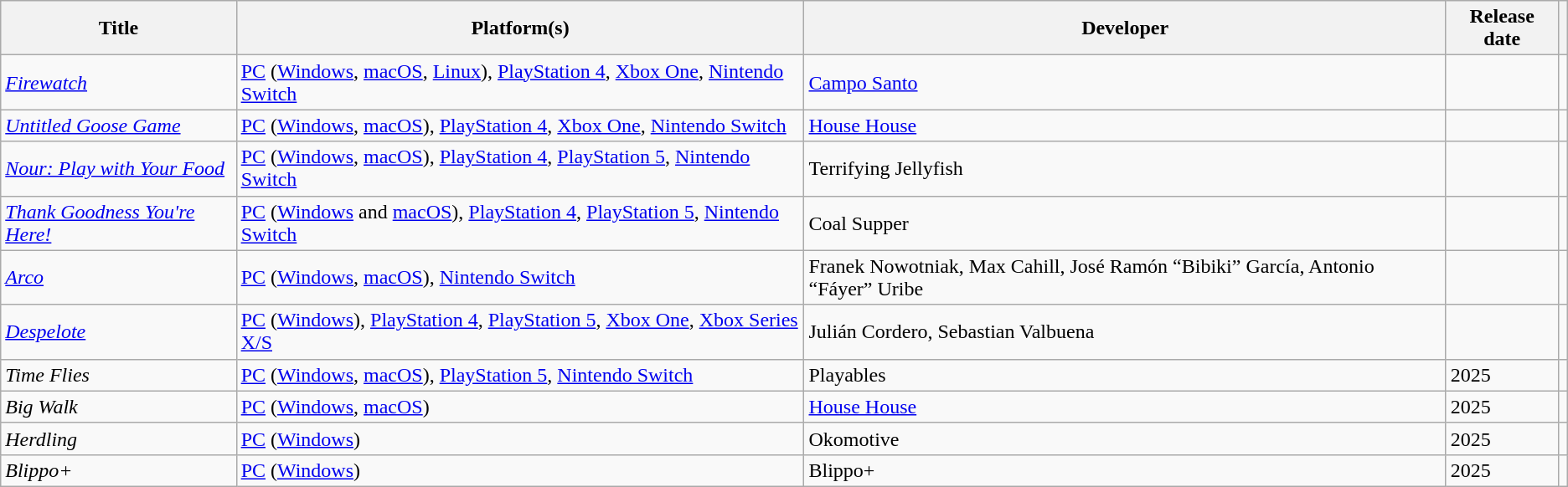<table class="wikitable">
<tr>
<th>Title</th>
<th>Platform(s)</th>
<th>Developer</th>
<th>Release date</th>
<th></th>
</tr>
<tr>
<td><em><a href='#'>Firewatch</a></em></td>
<td><a href='#'>PC</a> (<a href='#'>Windows</a>, <a href='#'>macOS</a>, <a href='#'>Linux</a>), <a href='#'>PlayStation 4</a>, <a href='#'>Xbox One</a>, <a href='#'>Nintendo Switch</a></td>
<td><a href='#'>Campo Santo</a></td>
<td></td>
<td></td>
</tr>
<tr>
<td><em><a href='#'>Untitled Goose Game</a></em></td>
<td><a href='#'>PC</a> (<a href='#'>Windows</a>, <a href='#'>macOS</a>), <a href='#'>PlayStation 4</a>, <a href='#'>Xbox One</a>, <a href='#'>Nintendo Switch</a></td>
<td><a href='#'>House House</a></td>
<td></td>
<td></td>
</tr>
<tr>
<td><em><a href='#'>Nour: Play with Your Food</a></em></td>
<td><a href='#'>PC</a> (<a href='#'>Windows</a>, <a href='#'>macOS</a>), <a href='#'>PlayStation 4</a>, <a href='#'>PlayStation 5</a>, <a href='#'>Nintendo Switch</a></td>
<td>Terrifying Jellyfish</td>
<td></td>
<td></td>
</tr>
<tr>
<td><em><a href='#'>Thank Goodness You're Here!</a></em></td>
<td><a href='#'>PC</a> (<a href='#'>Windows</a> and <a href='#'>macOS</a>), <a href='#'>PlayStation 4</a>, <a href='#'>PlayStation 5</a>, <a href='#'>Nintendo Switch</a></td>
<td>Coal Supper</td>
<td></td>
<td></td>
</tr>
<tr>
<td><em><a href='#'>Arco</a></em></td>
<td><a href='#'>PC</a> (<a href='#'>Windows</a>, <a href='#'>macOS</a>), <a href='#'>Nintendo Switch</a></td>
<td>Franek Nowotniak, Max Cahill, José Ramón “Bibiki” García, Antonio “Fáyer” Uribe</td>
<td></td>
<td></td>
</tr>
<tr>
<td><em><a href='#'>Despelote</a></em></td>
<td><a href='#'>PC</a> (<a href='#'>Windows</a>), <a href='#'>PlayStation 4</a>, <a href='#'>PlayStation 5</a>, <a href='#'>Xbox One</a>, <a href='#'>Xbox Series X/S</a></td>
<td>Julián Cordero, Sebastian Valbuena</td>
<td></td>
<td></td>
</tr>
<tr>
<td><em>Time Flies</em></td>
<td><a href='#'>PC</a> (<a href='#'>Windows</a>, <a href='#'>macOS</a>), <a href='#'>PlayStation 5</a>, <a href='#'>Nintendo Switch</a></td>
<td>Playables</td>
<td>2025</td>
<td></td>
</tr>
<tr>
<td><em>Big Walk</em></td>
<td><a href='#'>PC</a> (<a href='#'>Windows</a>, <a href='#'>macOS</a>)</td>
<td><a href='#'>House House</a></td>
<td>2025</td>
<td></td>
</tr>
<tr>
<td><em>Herdling</em></td>
<td><a href='#'>PC</a> (<a href='#'>Windows</a>)</td>
<td>Okomotive</td>
<td>2025</td>
<td></td>
</tr>
<tr>
<td><em>Blippo+</em></td>
<td><a href='#'>PC</a> (<a href='#'>Windows</a>)</td>
<td>Blippo+</td>
<td>2025</td>
<td></td>
</tr>
</table>
